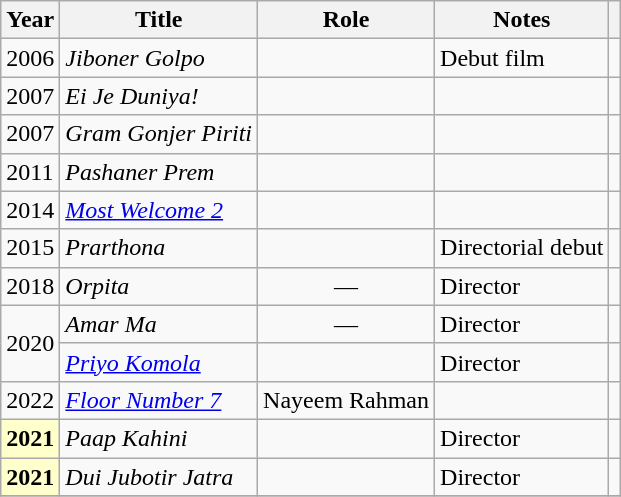<table class="wikitable plainrowheaders sortable">
<tr>
<th>Year</th>
<th>Title</th>
<th>Role</th>
<th>Notes</th>
<th scope="col" ></th>
</tr>
<tr>
<td>2006</td>
<td><em>Jiboner Golpo</em></td>
<td></td>
<td>Debut film</td>
<td></td>
</tr>
<tr>
<td>2007</td>
<td><em>Ei Je Duniya!</em></td>
<td></td>
<td></td>
<td></td>
</tr>
<tr>
<td>2007</td>
<td><em>Gram Gonjer Piriti</em></td>
<td></td>
<td></td>
<td></td>
</tr>
<tr>
<td>2011</td>
<td><em>Pashaner Prem</em></td>
<td></td>
<td></td>
<td></td>
</tr>
<tr>
<td>2014</td>
<td><em><a href='#'>Most Welcome 2</a></em></td>
<td></td>
<td></td>
<td></td>
</tr>
<tr>
<td>2015</td>
<td><em>Prarthona</em></td>
<td></td>
<td>Directorial debut</td>
<td></td>
</tr>
<tr>
<td>2018</td>
<td><em>Orpita</em></td>
<td align="center">—</td>
<td>Director</td>
<td></td>
</tr>
<tr>
<td rowspan="2">2020</td>
<td><em>Amar Ma</em></td>
<td align="center">—</td>
<td>Director</td>
<td></td>
</tr>
<tr>
<td><em><a href='#'>Priyo Komola</a></em></td>
<td></td>
<td>Director</td>
<td></td>
</tr>
<tr>
<td>2022</td>
<td><em><a href='#'>Floor Number 7</a></em></td>
<td>Nayeem Rahman</td>
<td></td>
<td></td>
</tr>
<tr>
<th scope=row align="left" style="background:#FFFFCC;">2021</th>
<td><em>Paap Kahini</em></td>
<td></td>
<td>Director</td>
<td></td>
</tr>
<tr>
<th scope=row align="left" style="background:#FFFFCC;">2021</th>
<td><em>Dui Jubotir Jatra</em></td>
<td></td>
<td>Director</td>
<td></td>
</tr>
<tr>
</tr>
</table>
